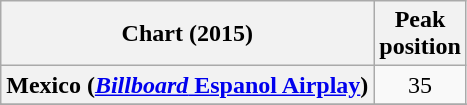<table class="wikitable sortable plainrowheaders" style="text-align:center">
<tr>
<th scope="col">Chart (2015)</th>
<th scope="col">Peak<br> position</th>
</tr>
<tr>
<th scope="row">Mexico (<a href='#'><em>Billboard</em> Espanol Airplay</a>)</th>
<td>35</td>
</tr>
<tr>
</tr>
<tr>
</tr>
<tr>
</tr>
<tr>
</tr>
<tr>
</tr>
</table>
